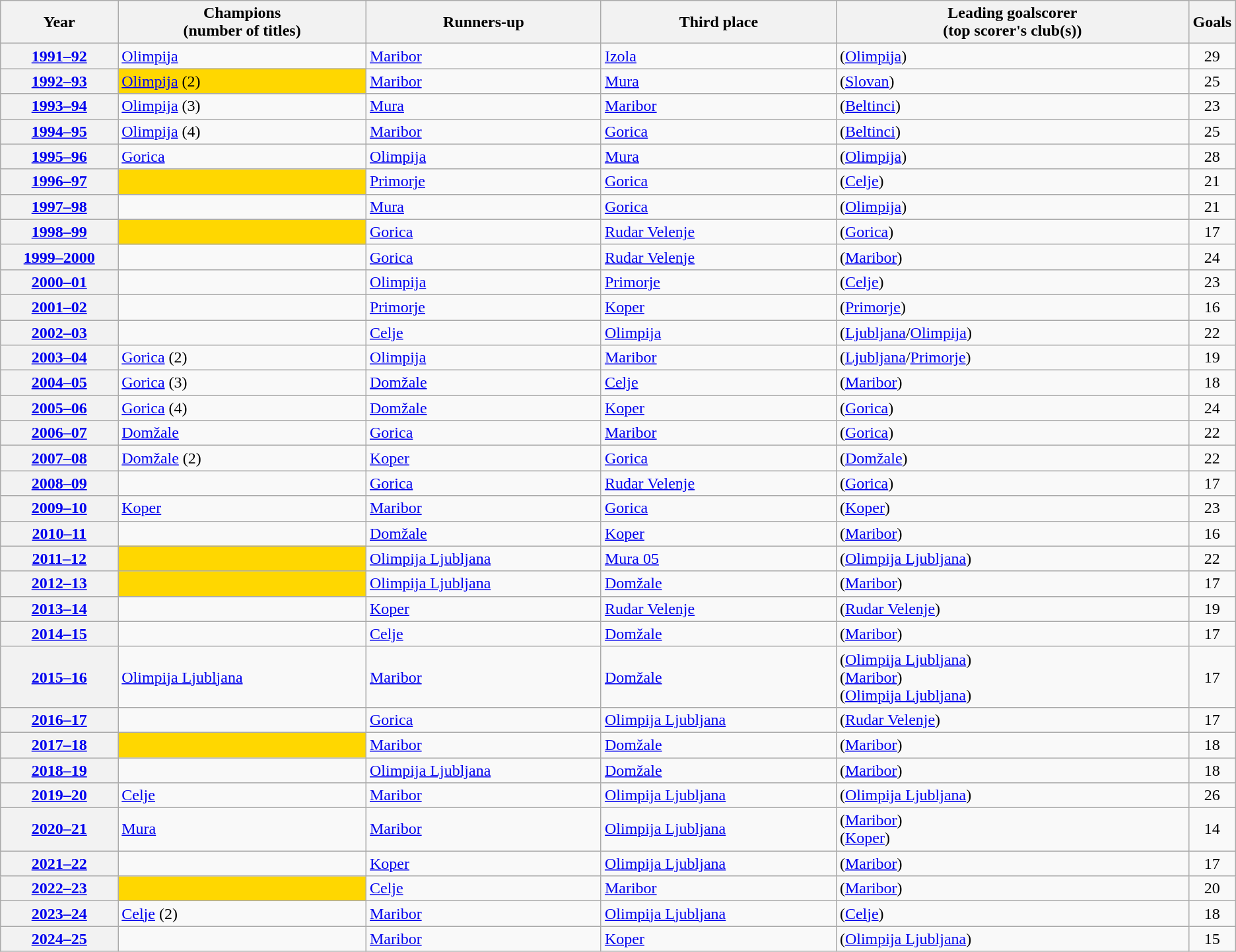<table class="sortable wikitable plainrowheaders">
<tr>
<th scope="col" style="width:9%;">Year</th>
<th scope="col" style="width:19%;">Champions<br>(number of titles)</th>
<th scope="col" style="width:18%;">Runners-up</th>
<th scope="col" style="width:18%;">Third place</th>
<th scope="col" style="width:27%;">Leading goalscorer<br>(top scorer's club(s))</th>
<th scope="col" style="width:1%;">Goals</th>
</tr>
<tr>
<th scope="row"><a href='#'>1991–92</a></th>
<td><a href='#'>Olimpija</a></td>
<td><a href='#'>Maribor</a></td>
<td><a href='#'>Izola</a></td>
<td> (<a href='#'>Olimpija</a>)</td>
<td align=center>29</td>
</tr>
<tr>
<th scope="row"><a href='#'>1992–93</a></th>
<td bgcolor="gold"><a href='#'>Olimpija</a> (2) </td>
<td><a href='#'>Maribor</a></td>
<td><a href='#'>Mura</a></td>
<td> (<a href='#'>Slovan</a>)</td>
<td align=center>25</td>
</tr>
<tr>
<th scope="row"><a href='#'>1993–94</a></th>
<td><a href='#'>Olimpija</a> (3)</td>
<td><a href='#'>Mura</a></td>
<td><a href='#'>Maribor</a></td>
<td> (<a href='#'>Beltinci</a>)</td>
<td align=center>23</td>
</tr>
<tr>
<th scope="row"><a href='#'>1994–95</a></th>
<td><a href='#'>Olimpija</a> (4)</td>
<td><a href='#'>Maribor</a></td>
<td><a href='#'>Gorica</a></td>
<td> (<a href='#'>Beltinci</a>)</td>
<td align=center>25</td>
</tr>
<tr>
<th scope="row"><a href='#'>1995–96</a></th>
<td><a href='#'>Gorica</a></td>
<td><a href='#'>Olimpija</a></td>
<td><a href='#'>Mura</a></td>
<td> (<a href='#'>Olimpija</a>)</td>
<td align=center>28</td>
</tr>
<tr>
<th scope="row"><a href='#'>1996–97</a></th>
<td bgcolor="gold"> </td>
<td><a href='#'>Primorje</a></td>
<td><a href='#'>Gorica</a></td>
<td> (<a href='#'>Celje</a>)</td>
<td align=center>21</td>
</tr>
<tr>
<th scope="row"><a href='#'>1997–98</a></th>
<td></td>
<td><a href='#'>Mura</a></td>
<td><a href='#'>Gorica</a></td>
<td> (<a href='#'>Olimpija</a>)</td>
<td align=center>21</td>
</tr>
<tr>
<th scope="row"><a href='#'>1998–99</a></th>
<td bgcolor="gold"> </td>
<td><a href='#'>Gorica</a></td>
<td><a href='#'>Rudar Velenje</a></td>
<td> (<a href='#'>Gorica</a>)</td>
<td align=center>17</td>
</tr>
<tr>
<th scope="row"><a href='#'>1999–2000</a></th>
<td></td>
<td><a href='#'>Gorica</a></td>
<td><a href='#'>Rudar Velenje</a></td>
<td> (<a href='#'>Maribor</a>)</td>
<td align=center>24</td>
</tr>
<tr>
<th scope="row"><a href='#'>2000–01</a></th>
<td></td>
<td><a href='#'>Olimpija</a></td>
<td><a href='#'>Primorje</a></td>
<td> (<a href='#'>Celje</a>)</td>
<td align=center>23</td>
</tr>
<tr>
<th scope="row"><a href='#'>2001–02</a></th>
<td></td>
<td><a href='#'>Primorje</a></td>
<td><a href='#'>Koper</a></td>
<td> (<a href='#'>Primorje</a>)</td>
<td align=center>16</td>
</tr>
<tr>
<th scope="row"><a href='#'>2002–03</a></th>
<td></td>
<td><a href='#'>Celje</a></td>
<td><a href='#'>Olimpija</a></td>
<td> (<a href='#'>Ljubljana</a>/<a href='#'>Olimpija</a>)</td>
<td align=center>22</td>
</tr>
<tr>
<th scope="row"><a href='#'>2003–04</a></th>
<td><a href='#'>Gorica</a> (2)</td>
<td><a href='#'>Olimpija</a></td>
<td><a href='#'>Maribor</a></td>
<td> (<a href='#'>Ljubljana</a>/<a href='#'>Primorje</a>)</td>
<td align=center>19</td>
</tr>
<tr>
<th scope="row"><a href='#'>2004–05</a></th>
<td><a href='#'>Gorica</a> (3)</td>
<td><a href='#'>Domžale</a></td>
<td><a href='#'>Celje</a></td>
<td> (<a href='#'>Maribor</a>)</td>
<td align=center>18</td>
</tr>
<tr>
<th scope="row"><a href='#'>2005–06</a></th>
<td><a href='#'>Gorica</a> (4)</td>
<td><a href='#'>Domžale</a></td>
<td><a href='#'>Koper</a></td>
<td> (<a href='#'>Gorica</a>)</td>
<td align=center>24</td>
</tr>
<tr>
<th scope="row"><a href='#'>2006–07</a></th>
<td><a href='#'>Domžale</a></td>
<td><a href='#'>Gorica</a></td>
<td><a href='#'>Maribor</a></td>
<td> (<a href='#'>Gorica</a>)</td>
<td align=center>22</td>
</tr>
<tr>
<th scope="row"><a href='#'>2007–08</a></th>
<td><a href='#'>Domžale</a> (2)</td>
<td><a href='#'>Koper</a></td>
<td><a href='#'>Gorica</a></td>
<td> (<a href='#'>Domžale</a>)</td>
<td align=center>22</td>
</tr>
<tr>
<th scope="row"><a href='#'>2008–09</a></th>
<td></td>
<td><a href='#'>Gorica</a></td>
<td><a href='#'>Rudar Velenje</a></td>
<td> (<a href='#'>Gorica</a>)</td>
<td align=center>17</td>
</tr>
<tr>
<th scope="row"><a href='#'>2009–10</a></th>
<td><a href='#'>Koper</a></td>
<td><a href='#'>Maribor</a></td>
<td><a href='#'>Gorica</a></td>
<td> (<a href='#'>Koper</a>)</td>
<td align=center>23</td>
</tr>
<tr>
<th scope="row"><a href='#'>2010–11</a></th>
<td></td>
<td><a href='#'>Domžale</a></td>
<td><a href='#'>Koper</a></td>
<td> (<a href='#'>Maribor</a>)</td>
<td align=center>16</td>
</tr>
<tr>
<th scope="row"><a href='#'>2011–12</a></th>
<td bgcolor="gold"> </td>
<td><a href='#'>Olimpija Ljubljana</a></td>
<td><a href='#'>Mura 05</a></td>
<td> (<a href='#'>Olimpija Ljubljana</a>)</td>
<td align=center>22</td>
</tr>
<tr>
<th scope="row"><a href='#'>2012–13</a></th>
<td bgcolor="gold"> </td>
<td><a href='#'>Olimpija Ljubljana</a></td>
<td><a href='#'>Domžale</a></td>
<td> (<a href='#'>Maribor</a>)</td>
<td align=center>17</td>
</tr>
<tr>
<th scope="row"><a href='#'>2013–14</a></th>
<td></td>
<td><a href='#'>Koper</a></td>
<td><a href='#'>Rudar Velenje</a></td>
<td> (<a href='#'>Rudar Velenje</a>)</td>
<td align=center>19</td>
</tr>
<tr>
<th scope="row"><a href='#'>2014–15</a></th>
<td></td>
<td><a href='#'>Celje</a></td>
<td><a href='#'>Domžale</a></td>
<td> (<a href='#'>Maribor</a>)</td>
<td align=center>17</td>
</tr>
<tr>
<th scope="row"><a href='#'>2015–16</a></th>
<td><a href='#'>Olimpija Ljubljana</a></td>
<td><a href='#'>Maribor</a></td>
<td><a href='#'>Domžale</a></td>
<td> (<a href='#'>Olimpija Ljubljana</a>)<br>  (<a href='#'>Maribor</a>)<br>  (<a href='#'>Olimpija Ljubljana</a>)</td>
<td align=center>17</td>
</tr>
<tr>
<th scope="row"><a href='#'>2016–17</a></th>
<td></td>
<td><a href='#'>Gorica</a></td>
<td><a href='#'>Olimpija Ljubljana</a></td>
<td> (<a href='#'>Rudar Velenje</a>)</td>
<td align=center>17</td>
</tr>
<tr>
<th scope="row"><a href='#'>2017–18</a></th>
<td bgcolor="gold"> </td>
<td><a href='#'>Maribor</a></td>
<td><a href='#'>Domžale</a></td>
<td> (<a href='#'>Maribor</a>)</td>
<td align=center>18</td>
</tr>
<tr>
<th scope="row"><a href='#'>2018–19</a></th>
<td></td>
<td><a href='#'>Olimpija Ljubljana</a></td>
<td><a href='#'>Domžale</a></td>
<td> (<a href='#'>Maribor</a>)</td>
<td align=center>18</td>
</tr>
<tr>
<th scope="row"><a href='#'>2019–20</a></th>
<td><a href='#'>Celje</a></td>
<td><a href='#'>Maribor</a></td>
<td><a href='#'>Olimpija Ljubljana</a></td>
<td> (<a href='#'>Olimpija Ljubljana</a>)</td>
<td align=center>26</td>
</tr>
<tr>
<th scope="row"><a href='#'>2020–21</a></th>
<td><a href='#'>Mura</a></td>
<td><a href='#'>Maribor</a></td>
<td><a href='#'>Olimpija Ljubljana</a></td>
<td> (<a href='#'>Maribor</a>)<br>  (<a href='#'>Koper</a>)</td>
<td align=center>14</td>
</tr>
<tr>
<th scope="row"><a href='#'>2021–22</a></th>
<td></td>
<td><a href='#'>Koper</a></td>
<td><a href='#'>Olimpija Ljubljana</a></td>
<td> (<a href='#'>Maribor</a>)</td>
<td align=center>17</td>
</tr>
<tr>
<th scope="row"><a href='#'>2022–23</a></th>
<td bgcolor="gold"> </td>
<td><a href='#'>Celje</a></td>
<td><a href='#'>Maribor</a></td>
<td> (<a href='#'>Maribor</a>)</td>
<td align=center>20</td>
</tr>
<tr>
<th scope="row"><a href='#'>2023–24</a></th>
<td><a href='#'>Celje</a> (2)</td>
<td><a href='#'>Maribor</a></td>
<td><a href='#'>Olimpija Ljubljana</a></td>
<td> (<a href='#'>Celje</a>)</td>
<td align=center>18</td>
</tr>
<tr>
<th scope="row"><a href='#'>2024–25</a></th>
<td></td>
<td><a href='#'>Maribor</a></td>
<td><a href='#'>Koper</a></td>
<td> (<a href='#'>Olimpija Ljubljana</a>)</td>
<td align=center>15</td>
</tr>
</table>
